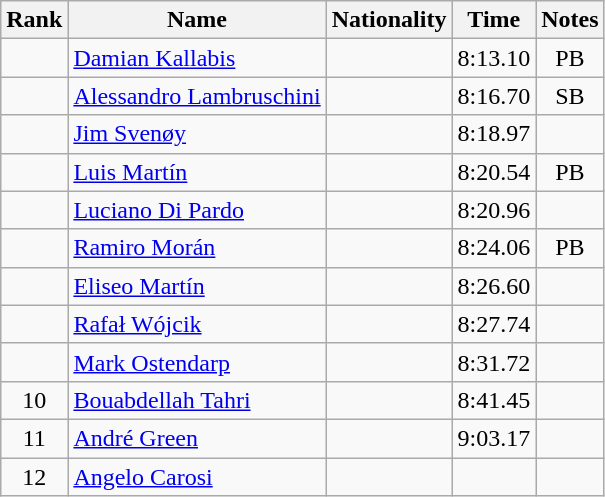<table class="wikitable sortable" style="text-align:center">
<tr>
<th>Rank</th>
<th>Name</th>
<th>Nationality</th>
<th>Time</th>
<th>Notes</th>
</tr>
<tr>
<td></td>
<td align=left><a href='#'>Damian Kallabis</a></td>
<td align=left></td>
<td>8:13.10</td>
<td>PB</td>
</tr>
<tr>
<td></td>
<td align=left><a href='#'>Alessandro Lambruschini</a></td>
<td align=left></td>
<td>8:16.70</td>
<td>SB</td>
</tr>
<tr>
<td></td>
<td align=left><a href='#'>Jim Svenøy</a></td>
<td align=left></td>
<td>8:18.97</td>
<td></td>
</tr>
<tr>
<td></td>
<td align=left><a href='#'>Luis Martín</a></td>
<td align=left></td>
<td>8:20.54</td>
<td>PB</td>
</tr>
<tr>
<td></td>
<td align=left><a href='#'>Luciano Di Pardo</a></td>
<td align=left></td>
<td>8:20.96</td>
<td></td>
</tr>
<tr>
<td></td>
<td align=left><a href='#'>Ramiro Morán</a></td>
<td align=left></td>
<td>8:24.06</td>
<td>PB</td>
</tr>
<tr>
<td></td>
<td align=left><a href='#'>Eliseo Martín</a></td>
<td align=left></td>
<td>8:26.60</td>
<td></td>
</tr>
<tr>
<td></td>
<td align=left><a href='#'>Rafał Wójcik</a></td>
<td align=left></td>
<td>8:27.74</td>
<td></td>
</tr>
<tr>
<td></td>
<td align=left><a href='#'>Mark Ostendarp</a></td>
<td align=left></td>
<td>8:31.72</td>
<td></td>
</tr>
<tr>
<td>10</td>
<td align=left><a href='#'>Bouabdellah Tahri</a></td>
<td align=left></td>
<td>8:41.45</td>
<td></td>
</tr>
<tr>
<td>11</td>
<td align=left><a href='#'>André Green</a></td>
<td align=left></td>
<td>9:03.17</td>
<td></td>
</tr>
<tr>
<td>12</td>
<td align=left><a href='#'>Angelo Carosi</a></td>
<td align=left></td>
<td></td>
<td></td>
</tr>
</table>
